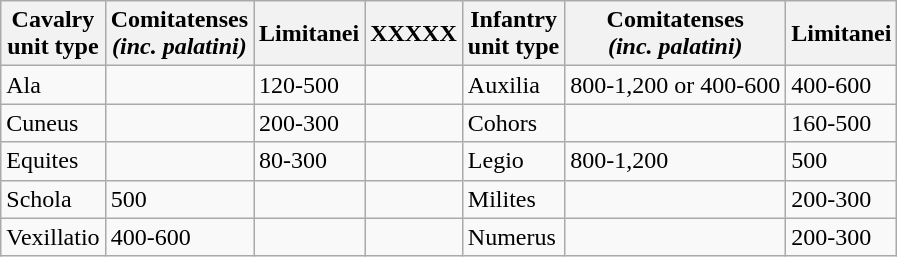<table class = wikitable>
<tr>
<th>Cavalry<br>unit type</th>
<th>Comitatenses<br><em>(inc. palatini)</em></th>
<th>Limitanei</th>
<th>XXXXX</th>
<th>Infantry<br>unit type</th>
<th>Comitatenses<br><em>(inc. palatini)</em></th>
<th>Limitanei</th>
</tr>
<tr>
<td>Ala</td>
<td></td>
<td>120-500</td>
<td></td>
<td>Auxilia</td>
<td>800-1,200 or 400-600</td>
<td>400-600</td>
</tr>
<tr>
<td>Cuneus</td>
<td></td>
<td>200-300</td>
<td></td>
<td>Cohors</td>
<td></td>
<td>160-500</td>
</tr>
<tr>
<td>Equites</td>
<td></td>
<td>80-300</td>
<td></td>
<td>Legio</td>
<td>800-1,200</td>
<td>500</td>
</tr>
<tr>
<td>Schola</td>
<td>500</td>
<td></td>
<td></td>
<td>Milites</td>
<td></td>
<td>200-300</td>
</tr>
<tr>
<td>Vexillatio</td>
<td>400-600</td>
<td></td>
<td></td>
<td>Numerus</td>
<td></td>
<td>200-300</td>
</tr>
</table>
